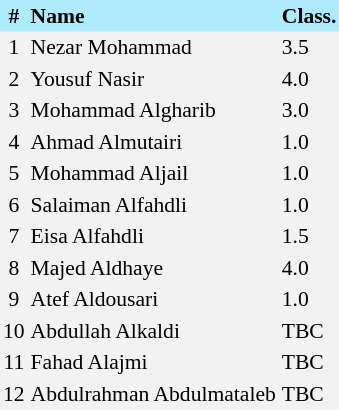<table border=0 cellpadding=2 cellspacing=0  |- bgcolor=#F2F2F2 style="text-align:center; font-size:90%;">
<tr bgcolor=#ADEBFD>
<th>#</th>
<th align=left>Name</th>
<th align=left>Class.</th>
</tr>
<tr>
<td>1</td>
<td align=left>Nezar Mohammad</td>
<td align=left>3.5</td>
</tr>
<tr>
<td>2</td>
<td align=left>Yousuf Nasir</td>
<td align=left>4.0</td>
</tr>
<tr>
<td>3</td>
<td align=left>Mohammad Algharib</td>
<td align=left>3.0</td>
</tr>
<tr>
<td>4</td>
<td align=left>Ahmad Almutairi</td>
<td align=left>1.0</td>
</tr>
<tr>
<td>5</td>
<td align=left>Mohammad Aljail</td>
<td align=left>1.0</td>
</tr>
<tr>
<td>6</td>
<td align=left>Salaiman Alfahdli</td>
<td align=left>1.0</td>
</tr>
<tr>
<td>7</td>
<td align=left>Eisa Alfahdli</td>
<td align=left>1.5</td>
</tr>
<tr>
<td>8</td>
<td align=left>Majed Aldhaye</td>
<td align=left>4.0</td>
</tr>
<tr>
<td>9</td>
<td align=left>Atef Aldousari</td>
<td align=left>1.0</td>
</tr>
<tr>
<td>10</td>
<td align=left>Abdullah Alkaldi</td>
<td align=left>TBC</td>
</tr>
<tr>
<td>11</td>
<td align=left>Fahad Alajmi</td>
<td align=left>TBC</td>
</tr>
<tr>
<td>12</td>
<td align=left>Abdulrahman Abdulmataleb</td>
<td align=left>TBC</td>
</tr>
</table>
